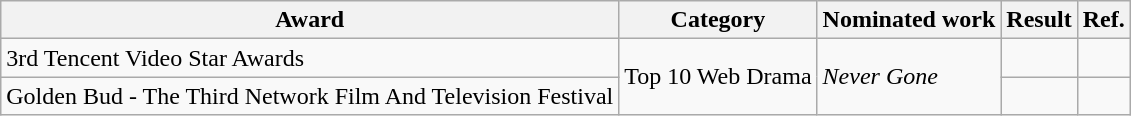<table class="wikitable">
<tr>
<th>Award</th>
<th>Category</th>
<th>Nominated work</th>
<th>Result</th>
<th>Ref.</th>
</tr>
<tr>
<td>3rd Tencent Video Star Awards</td>
<td rowspan=2>Top 10 Web Drama</td>
<td rowspan=2><em>Never Gone</em></td>
<td></td>
<td></td>
</tr>
<tr>
<td>Golden Bud - The Third Network Film And Television Festival</td>
<td></td>
<td></td>
</tr>
</table>
